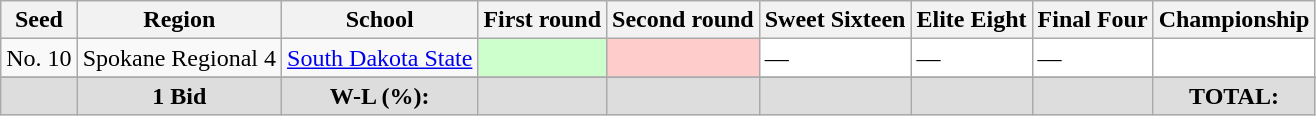<table class="sortable wikitable" style="white-space:nowrap; font-size:100%;">
<tr>
<th>Seed</th>
<th>Region</th>
<th>School</th>
<th>First round</th>
<th>Second round</th>
<th>Sweet Sixteen</th>
<th>Elite Eight</th>
<th>Final Four</th>
<th>Championship</th>
</tr>
<tr>
<td>No. 10</td>
<td>Spokane Regional 4</td>
<td><a href='#'>South Dakota State</a></td>
<td style="background:#cfc;"></td>
<td style="background:#fcc;"></td>
<td style="background:#fff;">—</td>
<td style="background:#fff;">—</td>
<td style="background:#fff;">—</td>
<td style="background:#fff;"></td>
</tr>
<tr>
</tr>
<tr class="sortbottom" style="text-align:center; background:#ddd;">
<td></td>
<td><strong>1 Bid</strong></td>
<td><strong>W-L (%):</strong></td>
<td></td>
<td></td>
<td></td>
<td></td>
<td></td>
<td><strong>TOTAL:</strong> </td>
</tr>
</table>
